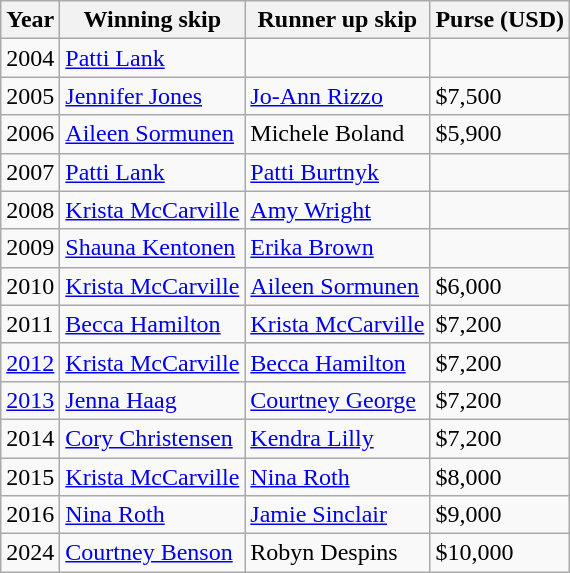<table class="wikitable">
<tr>
<th>Year</th>
<th>Winning skip</th>
<th>Runner up skip</th>
<th>Purse (USD)</th>
</tr>
<tr>
<td>2004</td>
<td> <a href='#'>Patti Lank</a></td>
<td></td>
<td></td>
</tr>
<tr>
<td>2005</td>
<td> <a href='#'>Jennifer Jones</a></td>
<td> <a href='#'>Jo-Ann Rizzo</a></td>
<td>$7,500</td>
</tr>
<tr>
<td>2006</td>
<td> <a href='#'>Aileen Sormunen</a></td>
<td> Michele Boland</td>
<td>$5,900</td>
</tr>
<tr>
<td>2007</td>
<td> <a href='#'>Patti Lank</a></td>
<td> <a href='#'>Patti Burtnyk</a></td>
<td></td>
</tr>
<tr>
<td>2008</td>
<td> <a href='#'>Krista McCarville</a></td>
<td> <a href='#'>Amy Wright</a></td>
<td></td>
</tr>
<tr>
<td>2009</td>
<td> <a href='#'>Shauna Kentonen</a></td>
<td> <a href='#'>Erika Brown</a></td>
<td></td>
</tr>
<tr>
<td>2010</td>
<td> <a href='#'>Krista McCarville</a></td>
<td> <a href='#'>Aileen Sormunen</a></td>
<td>$6,000</td>
</tr>
<tr>
<td>2011</td>
<td> <a href='#'>Becca Hamilton</a></td>
<td> <a href='#'>Krista McCarville</a></td>
<td>$7,200</td>
</tr>
<tr>
<td><a href='#'>2012</a></td>
<td> <a href='#'>Krista McCarville</a></td>
<td> <a href='#'>Becca Hamilton</a></td>
<td>$7,200</td>
</tr>
<tr>
<td><a href='#'>2013</a></td>
<td> <a href='#'>Jenna Haag</a></td>
<td> <a href='#'>Courtney George</a></td>
<td>$7,200</td>
</tr>
<tr>
<td>2014</td>
<td> <a href='#'>Cory Christensen</a></td>
<td> <a href='#'>Kendra Lilly</a></td>
<td>$7,200</td>
</tr>
<tr>
<td>2015</td>
<td> <a href='#'>Krista McCarville</a></td>
<td> <a href='#'>Nina Roth</a></td>
<td>$8,000</td>
</tr>
<tr>
<td>2016</td>
<td> <a href='#'>Nina Roth</a></td>
<td> <a href='#'>Jamie Sinclair</a></td>
<td>$9,000</td>
</tr>
<tr>
<td>2024</td>
<td> <a href='#'>Courtney Benson</a></td>
<td> Robyn Despins</td>
<td>$10,000</td>
</tr>
</table>
